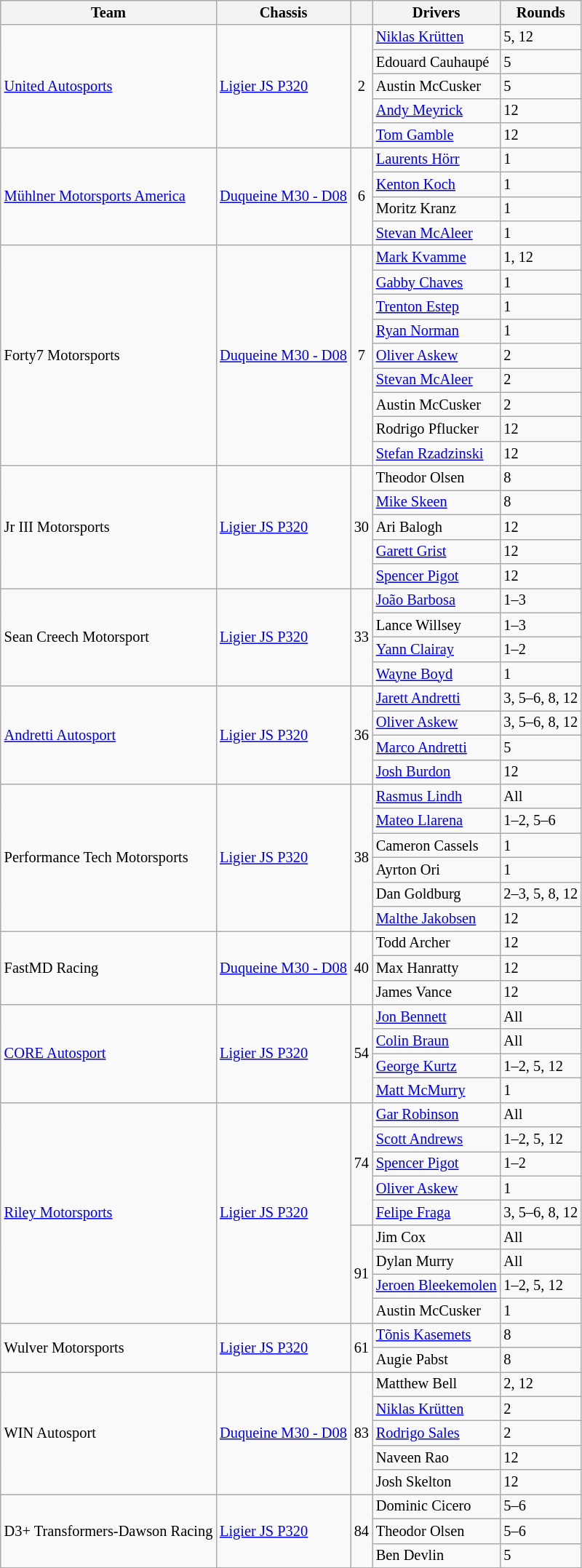<table class="wikitable" style="font-size: 85%">
<tr>
<th>Team</th>
<th>Chassis</th>
<th></th>
<th>Drivers</th>
<th>Rounds</th>
</tr>
<tr>
<td rowspan="5"> <a href='#'>United Autosports</a></td>
<td rowspan="5"><a href='#'>Ligier JS P320</a></td>
<td align="center" rowspan=5>2</td>
<td> <a href='#'>Niklas Krütten</a></td>
<td>5, 12</td>
</tr>
<tr>
<td> Edouard Cauhaupé</td>
<td>5</td>
</tr>
<tr>
<td> Austin McCusker</td>
<td>5</td>
</tr>
<tr>
<td> <a href='#'>Andy Meyrick</a></td>
<td>12</td>
</tr>
<tr>
<td> <a href='#'>Tom Gamble</a></td>
<td>12</td>
</tr>
<tr>
<td rowspan="4"> <a href='#'>Mühlner Motorsports America</a></td>
<td rowspan="4"><a href='#'>Duqueine M30 - D08</a></td>
<td rowspan="4" align="center">6</td>
<td> <a href='#'>Laurents Hörr</a></td>
<td>1</td>
</tr>
<tr>
<td> <a href='#'>Kenton Koch</a></td>
<td>1</td>
</tr>
<tr>
<td> Moritz Kranz</td>
<td>1</td>
</tr>
<tr>
<td> <a href='#'>Stevan McAleer</a></td>
<td>1</td>
</tr>
<tr>
<td rowspan="9"> Forty7 Motorsports</td>
<td rowspan="9"><a href='#'>Duqueine M30 - D08</a></td>
<td rowspan="9" align="center">7</td>
<td> <a href='#'>Mark Kvamme</a></td>
<td>1, 12</td>
</tr>
<tr>
<td> <a href='#'>Gabby Chaves</a></td>
<td>1</td>
</tr>
<tr>
<td> <a href='#'>Trenton Estep</a></td>
<td>1</td>
</tr>
<tr>
<td> <a href='#'>Ryan Norman</a></td>
<td>1</td>
</tr>
<tr>
<td> <a href='#'>Oliver Askew</a></td>
<td>2</td>
</tr>
<tr>
<td> <a href='#'>Stevan McAleer</a></td>
<td>2</td>
</tr>
<tr>
<td> Austin McCusker</td>
<td>2</td>
</tr>
<tr>
<td> Rodrigo Pflucker</td>
<td>12</td>
</tr>
<tr>
<td> <a href='#'>Stefan Rzadzinski</a></td>
<td>12</td>
</tr>
<tr>
<td rowspan=5> Jr III Motorsports</td>
<td rowspan=5><a href='#'>Ligier JS P320</a></td>
<td rowspan=5 align="center">30</td>
<td> Theodor Olsen</td>
<td>8</td>
</tr>
<tr>
<td> <a href='#'>Mike Skeen</a></td>
<td>8</td>
</tr>
<tr>
<td> Ari Balogh</td>
<td>12</td>
</tr>
<tr>
<td> <a href='#'>Garett Grist</a></td>
<td>12</td>
</tr>
<tr>
<td> <a href='#'>Spencer Pigot</a></td>
<td>12</td>
</tr>
<tr>
<td rowspan=4> Sean Creech Motorsport</td>
<td rowspan=4><a href='#'>Ligier JS P320</a></td>
<td rowspan=4 align="center">33</td>
<td> <a href='#'>João Barbosa</a></td>
<td>1–3</td>
</tr>
<tr>
<td> Lance Willsey</td>
<td>1–3</td>
</tr>
<tr>
<td> <a href='#'>Yann Clairay</a></td>
<td>1–2</td>
</tr>
<tr>
<td> <a href='#'>Wayne Boyd</a></td>
<td>1</td>
</tr>
<tr>
<td rowspan="4"> <a href='#'>Andretti Autosport</a></td>
<td rowspan="4"><a href='#'>Ligier JS P320</a></td>
<td align="center" rowspan=4>36</td>
<td> <a href='#'>Jarett Andretti</a></td>
<td>3, 5–6, 8, 12</td>
</tr>
<tr>
<td> <a href='#'>Oliver Askew</a></td>
<td>3, 5–6, 8, 12</td>
</tr>
<tr>
<td> <a href='#'>Marco Andretti</a></td>
<td>5</td>
</tr>
<tr>
<td> <a href='#'>Josh Burdon</a></td>
<td>12</td>
</tr>
<tr>
<td rowspan="6"> Performance Tech Motorsports</td>
<td rowspan="6"><a href='#'>Ligier JS P320</a></td>
<td rowspan="6" align="center">38</td>
<td> <a href='#'>Rasmus Lindh</a></td>
<td>All</td>
</tr>
<tr>
<td> <a href='#'>Mateo Llarena</a></td>
<td>1–2, 5–6</td>
</tr>
<tr>
<td> Cameron Cassels</td>
<td>1</td>
</tr>
<tr>
<td> Ayrton Ori</td>
<td>1</td>
</tr>
<tr>
<td> Dan Goldburg</td>
<td>2–3, 5, 8, 12</td>
</tr>
<tr>
<td> <a href='#'>Malthe Jakobsen</a></td>
<td>12</td>
</tr>
<tr>
<td rowspan="3"> FastMD Racing</td>
<td rowspan="3"><a href='#'>Duqueine M30 - D08</a></td>
<td align="center" rowspan=3>40</td>
<td> Todd Archer</td>
<td>12</td>
</tr>
<tr>
<td> Max Hanratty</td>
<td>12</td>
</tr>
<tr>
<td> James Vance</td>
<td>12</td>
</tr>
<tr>
<td rowspan="4"> <a href='#'>CORE Autosport</a></td>
<td rowspan="4"><a href='#'>Ligier JS P320</a></td>
<td rowspan="4" align="center">54</td>
<td> <a href='#'>Jon Bennett</a></td>
<td>All</td>
</tr>
<tr>
<td> <a href='#'>Colin Braun</a></td>
<td>All</td>
</tr>
<tr>
<td> <a href='#'>George Kurtz</a></td>
<td>1–2, 5, 12</td>
</tr>
<tr>
<td> <a href='#'>Matt McMurry</a></td>
<td>1</td>
</tr>
<tr>
<td rowspan="9"> <a href='#'>Riley Motorsports</a></td>
<td rowspan="9"><a href='#'>Ligier JS P320</a></td>
<td rowspan="5" align="center">74</td>
<td> <a href='#'>Gar Robinson</a></td>
<td>All</td>
</tr>
<tr>
<td> <a href='#'>Scott Andrews</a></td>
<td>1–2, 5, 12</td>
</tr>
<tr>
<td> <a href='#'>Spencer Pigot</a></td>
<td>1–2</td>
</tr>
<tr>
<td> <a href='#'>Oliver Askew</a></td>
<td>1</td>
</tr>
<tr>
<td> <a href='#'>Felipe Fraga</a></td>
<td>3, 5–6, 8, 12</td>
</tr>
<tr>
<td rowspan="4" align="center">91</td>
<td> Jim Cox</td>
<td>All</td>
</tr>
<tr>
<td> Dylan Murry</td>
<td>All</td>
</tr>
<tr>
<td> <a href='#'>Jeroen Bleekemolen</a></td>
<td>1–2, 5, 12</td>
</tr>
<tr>
<td> Austin McCusker</td>
<td>1</td>
</tr>
<tr>
<td rowspan="2"> Wulver Motorsports</td>
<td rowspan="2"><a href='#'>Ligier JS P320</a></td>
<td align="center" rowspan=2>61</td>
<td> <a href='#'>Tõnis Kasemets</a></td>
<td>8</td>
</tr>
<tr>
<td> Augie Pabst</td>
<td>8</td>
</tr>
<tr>
<td rowspan="5"> WIN Autosport</td>
<td rowspan="5"><a href='#'>Duqueine M30 - D08</a></td>
<td align="center" rowspan=5>83</td>
<td> Matthew Bell</td>
<td>2, 12</td>
</tr>
<tr>
<td> <a href='#'>Niklas Krütten</a></td>
<td>2</td>
</tr>
<tr>
<td> <a href='#'>Rodrigo Sales</a></td>
<td>2</td>
</tr>
<tr>
<td> Naveen Rao</td>
<td>12</td>
</tr>
<tr>
<td> Josh Skelton</td>
<td>12</td>
</tr>
<tr>
<td rowspan="3"> D3+ Transformers-Dawson Racing</td>
<td rowspan="3"><a href='#'>Ligier JS P320</a></td>
<td align="center" rowspan=3>84</td>
<td> Dominic Cicero</td>
<td>5–6</td>
</tr>
<tr>
<td> Theodor Olsen</td>
<td>5–6</td>
</tr>
<tr>
<td> Ben Devlin</td>
<td>5</td>
</tr>
</table>
